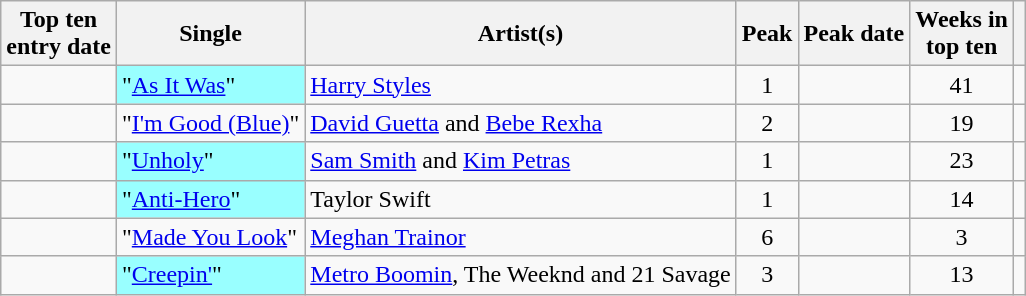<table class="wikitable sortable">
<tr>
<th>Top ten<br>entry date</th>
<th>Single</th>
<th>Artist(s)</th>
<th data-sort-type="number">Peak</th>
<th>Peak date</th>
<th data-sort-type="number">Weeks in<br>top ten</th>
<th></th>
</tr>
<tr>
<td></td>
<td style= "background:#9ff;">"<a href='#'>As It Was</a>" </td>
<td><a href='#'>Harry Styles</a></td>
<td style="text-align:center;">1</td>
<td></td>
<td style="text-align:center;">41</td>
<td style="text-align:center;"></td>
</tr>
<tr>
<td></td>
<td>"<a href='#'>I'm Good (Blue)</a>"</td>
<td><a href='#'>David Guetta</a> and <a href='#'>Bebe Rexha</a></td>
<td style="text-align:center;">2</td>
<td></td>
<td style="text-align:center;">19</td>
<td style="text-align:center;"> </td>
</tr>
<tr>
<td></td>
<td style= "background:#9ff;">"<a href='#'>Unholy</a>" </td>
<td><a href='#'>Sam Smith</a> and <a href='#'>Kim Petras</a></td>
<td style="text-align:center;">1</td>
<td></td>
<td style="text-align:center;">23</td>
<td style="text-align:center;"></td>
</tr>
<tr>
<td></td>
<td style= "background:#9ff;">"<a href='#'>Anti-Hero</a>" </td>
<td>Taylor Swift</td>
<td style="text-align:center;">1</td>
<td></td>
<td style="text-align:center;">14</td>
<td style="text-align:center;"></td>
</tr>
<tr>
<td></td>
<td>"<a href='#'>Made You Look</a>"</td>
<td><a href='#'>Meghan Trainor</a></td>
<td style="text-align:center;">6</td>
<td></td>
<td style="text-align:center;">3</td>
<td style="text-align:center;"> </td>
</tr>
<tr>
<td></td>
<td style= "background:#9ff;">"<a href='#'>Creepin'</a>" </td>
<td><a href='#'>Metro Boomin</a>, The Weeknd and 21 Savage</td>
<td style="text-align:center;">3</td>
<td></td>
<td style="text-align:center;">13</td>
<td style="text-align:center;"></td>
</tr>
</table>
